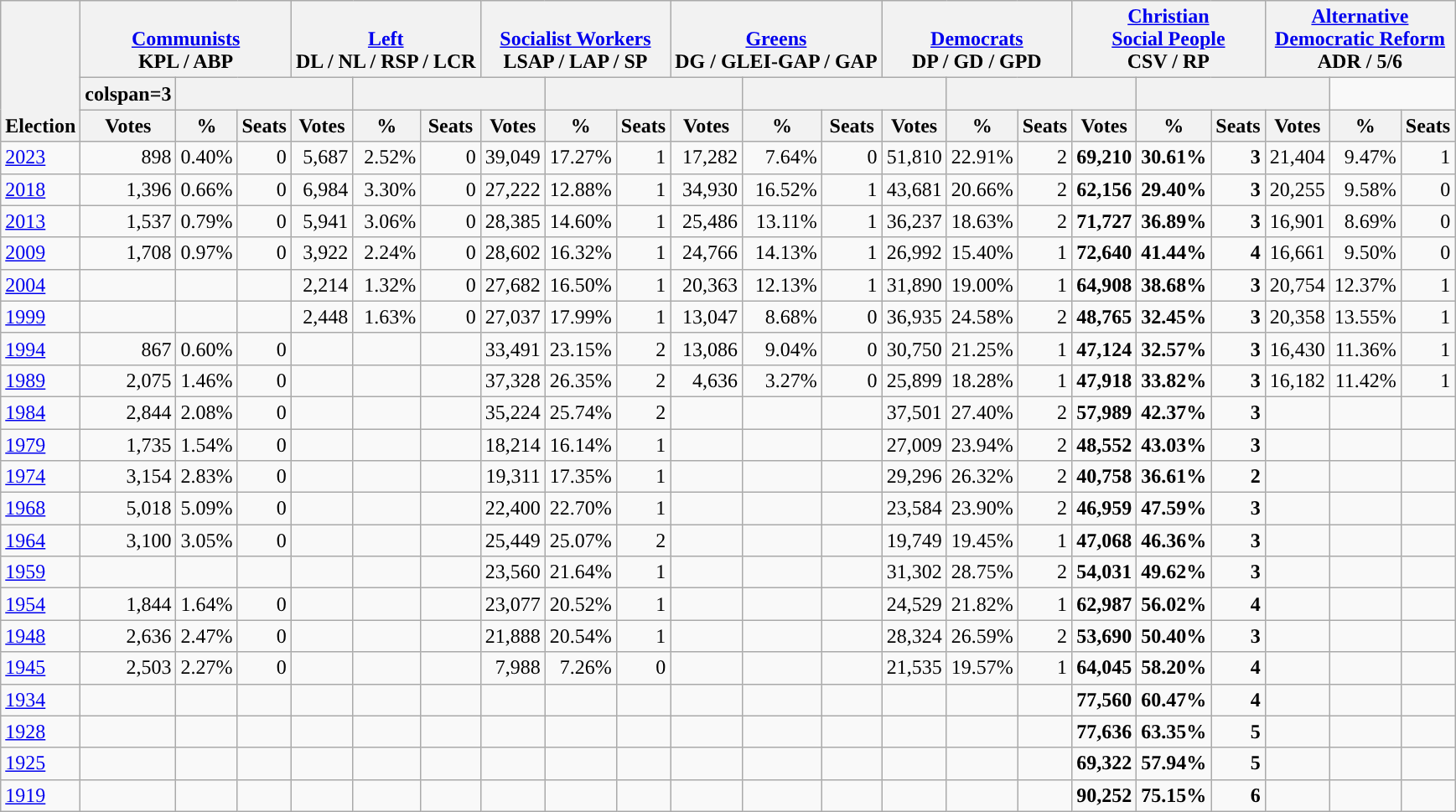<table class="wikitable" border="1" style="font-size:100%; text-align:right;">
<tr>
<th style="text-align:left;" valign=bottom rowspan=3>Election</th>
<th valign=bottom colspan=3><a href='#'>Communists</a><br>KPL / ABP</th>
<th valign=bottom colspan=3><a href='#'>Left</a><br>DL / NL / RSP / LCR</th>
<th valign=bottom colspan=3><a href='#'>Socialist Workers</a><br>LSAP / LAP / SP</th>
<th valign=bottom colspan=3><a href='#'>Greens</a><br>DG / GLEI-GAP / GAP</th>
<th valign=bottom colspan=3><a href='#'>Democrats</a><br>DP / GD / GPD</th>
<th valign=bottom colspan=3><a href='#'>Christian<br>Social People</a><br>CSV / RP</th>
<th valign=bottom colspan=3><a href='#'>Alternative<br>Democratic Reform</a><br>ADR / 5/6</th>
</tr>
<tr>
<th>colspan=3 </th>
<th colspan=3 style="background:"></th>
<th colspan=3 style="background:"></th>
<th colspan=3 style="background:"></th>
<th colspan=3 style="background:"></th>
<th colspan=3 style="background:"></th>
<th colspan=3 style="background:"></th>
</tr>
<tr>
<th>Votes</th>
<th>%</th>
<th>Seats</th>
<th>Votes</th>
<th>%</th>
<th>Seats</th>
<th>Votes</th>
<th>%</th>
<th>Seats</th>
<th>Votes</th>
<th>%</th>
<th>Seats</th>
<th>Votes</th>
<th>%</th>
<th>Seats</th>
<th>Votes</th>
<th>%</th>
<th>Seats</th>
<th>Votes</th>
<th>%</th>
<th>Seats</th>
</tr>
<tr>
<td align=left><a href='#'>2023</a></td>
<td>898</td>
<td>0.40%</td>
<td>0</td>
<td>5,687</td>
<td>2.52%</td>
<td>0</td>
<td>39,049</td>
<td>17.27%</td>
<td>1</td>
<td>17,282</td>
<td>7.64%</td>
<td>0</td>
<td>51,810</td>
<td>22.91%</td>
<td>2</td>
<td><strong>69,210</strong></td>
<td><strong>30.61%</strong></td>
<td><strong>3</strong></td>
<td>21,404</td>
<td>9.47%</td>
<td>1</td>
</tr>
<tr>
<td align=left><a href='#'>2018</a></td>
<td>1,396</td>
<td>0.66%</td>
<td>0</td>
<td>6,984</td>
<td>3.30%</td>
<td>0</td>
<td>27,222</td>
<td>12.88%</td>
<td>1</td>
<td>34,930</td>
<td>16.52%</td>
<td>1</td>
<td>43,681</td>
<td>20.66%</td>
<td>2</td>
<td><strong>62,156</strong></td>
<td><strong>29.40%</strong></td>
<td><strong>3</strong></td>
<td>20,255</td>
<td>9.58%</td>
<td>0</td>
</tr>
<tr>
<td align=left><a href='#'>2013</a></td>
<td>1,537</td>
<td>0.79%</td>
<td>0</td>
<td>5,941</td>
<td>3.06%</td>
<td>0</td>
<td>28,385</td>
<td>14.60%</td>
<td>1</td>
<td>25,486</td>
<td>13.11%</td>
<td>1</td>
<td>36,237</td>
<td>18.63%</td>
<td>2</td>
<td><strong>71,727</strong></td>
<td><strong>36.89%</strong></td>
<td><strong>3</strong></td>
<td>16,901</td>
<td>8.69%</td>
<td>0</td>
</tr>
<tr>
<td align=left><a href='#'>2009</a></td>
<td>1,708</td>
<td>0.97%</td>
<td>0</td>
<td>3,922</td>
<td>2.24%</td>
<td>0</td>
<td>28,602</td>
<td>16.32%</td>
<td>1</td>
<td>24,766</td>
<td>14.13%</td>
<td>1</td>
<td>26,992</td>
<td>15.40%</td>
<td>1</td>
<td><strong>72,640</strong></td>
<td><strong>41.44%</strong></td>
<td><strong>4</strong></td>
<td>16,661</td>
<td>9.50%</td>
<td>0</td>
</tr>
<tr>
<td align=left><a href='#'>2004</a></td>
<td></td>
<td></td>
<td></td>
<td>2,214</td>
<td>1.32%</td>
<td>0</td>
<td>27,682</td>
<td>16.50%</td>
<td>1</td>
<td>20,363</td>
<td>12.13%</td>
<td>1</td>
<td>31,890</td>
<td>19.00%</td>
<td>1</td>
<td><strong>64,908</strong></td>
<td><strong>38.68%</strong></td>
<td><strong>3</strong></td>
<td>20,754</td>
<td>12.37%</td>
<td>1</td>
</tr>
<tr>
<td align=left><a href='#'>1999</a></td>
<td></td>
<td></td>
<td></td>
<td>2,448</td>
<td>1.63%</td>
<td>0</td>
<td>27,037</td>
<td>17.99%</td>
<td>1</td>
<td>13,047</td>
<td>8.68%</td>
<td>0</td>
<td>36,935</td>
<td>24.58%</td>
<td>2</td>
<td><strong>48,765</strong></td>
<td><strong>32.45%</strong></td>
<td><strong>3</strong></td>
<td>20,358</td>
<td>13.55%</td>
<td>1</td>
</tr>
<tr>
<td align=left><a href='#'>1994</a></td>
<td>867</td>
<td>0.60%</td>
<td>0</td>
<td></td>
<td></td>
<td></td>
<td>33,491</td>
<td>23.15%</td>
<td>2</td>
<td>13,086</td>
<td>9.04%</td>
<td>0</td>
<td>30,750</td>
<td>21.25%</td>
<td>1</td>
<td><strong>47,124</strong></td>
<td><strong>32.57%</strong></td>
<td><strong>3</strong></td>
<td>16,430</td>
<td>11.36%</td>
<td>1</td>
</tr>
<tr>
<td align=left><a href='#'>1989</a></td>
<td>2,075</td>
<td>1.46%</td>
<td>0</td>
<td></td>
<td></td>
<td></td>
<td>37,328</td>
<td>26.35%</td>
<td>2</td>
<td>4,636</td>
<td>3.27%</td>
<td>0</td>
<td>25,899</td>
<td>18.28%</td>
<td>1</td>
<td><strong>47,918</strong></td>
<td><strong>33.82%</strong></td>
<td><strong>3</strong></td>
<td>16,182</td>
<td>11.42%</td>
<td>1</td>
</tr>
<tr>
<td align=left><a href='#'>1984</a></td>
<td>2,844</td>
<td>2.08%</td>
<td>0</td>
<td></td>
<td></td>
<td></td>
<td>35,224</td>
<td>25.74%</td>
<td>2</td>
<td></td>
<td></td>
<td></td>
<td>37,501</td>
<td>27.40%</td>
<td>2</td>
<td><strong>57,989</strong></td>
<td><strong>42.37%</strong></td>
<td><strong>3</strong></td>
<td></td>
<td></td>
<td></td>
</tr>
<tr>
<td align=left><a href='#'>1979</a></td>
<td>1,735</td>
<td>1.54%</td>
<td>0</td>
<td></td>
<td></td>
<td></td>
<td>18,214</td>
<td>16.14%</td>
<td>1</td>
<td></td>
<td></td>
<td></td>
<td>27,009</td>
<td>23.94%</td>
<td>2</td>
<td><strong>48,552</strong></td>
<td><strong>43.03%</strong></td>
<td><strong>3</strong></td>
<td></td>
<td></td>
<td></td>
</tr>
<tr>
<td align=left><a href='#'>1974</a></td>
<td>3,154</td>
<td>2.83%</td>
<td>0</td>
<td></td>
<td></td>
<td></td>
<td>19,311</td>
<td>17.35%</td>
<td>1</td>
<td></td>
<td></td>
<td></td>
<td>29,296</td>
<td>26.32%</td>
<td>2</td>
<td><strong>40,758</strong></td>
<td><strong>36.61%</strong></td>
<td><strong>2</strong></td>
<td></td>
<td></td>
<td></td>
</tr>
<tr>
<td align=left><a href='#'>1968</a></td>
<td>5,018</td>
<td>5.09%</td>
<td>0</td>
<td></td>
<td></td>
<td></td>
<td>22,400</td>
<td>22.70%</td>
<td>1</td>
<td></td>
<td></td>
<td></td>
<td>23,584</td>
<td>23.90%</td>
<td>2</td>
<td><strong>46,959</strong></td>
<td><strong>47.59%</strong></td>
<td><strong>3</strong></td>
<td></td>
<td></td>
<td></td>
</tr>
<tr>
<td align=left><a href='#'>1964</a></td>
<td>3,100</td>
<td>3.05%</td>
<td>0</td>
<td></td>
<td></td>
<td></td>
<td>25,449</td>
<td>25.07%</td>
<td>2</td>
<td></td>
<td></td>
<td></td>
<td>19,749</td>
<td>19.45%</td>
<td>1</td>
<td><strong>47,068</strong></td>
<td><strong>46.36%</strong></td>
<td><strong>3</strong></td>
<td></td>
<td></td>
<td></td>
</tr>
<tr>
<td align=left><a href='#'>1959</a></td>
<td></td>
<td></td>
<td></td>
<td></td>
<td></td>
<td></td>
<td>23,560</td>
<td>21.64%</td>
<td>1</td>
<td></td>
<td></td>
<td></td>
<td>31,302</td>
<td>28.75%</td>
<td>2</td>
<td><strong>54,031</strong></td>
<td><strong>49.62%</strong></td>
<td><strong>3</strong></td>
<td></td>
<td></td>
<td></td>
</tr>
<tr>
<td align=left><a href='#'>1954</a></td>
<td>1,844</td>
<td>1.64%</td>
<td>0</td>
<td></td>
<td></td>
<td></td>
<td>23,077</td>
<td>20.52%</td>
<td>1</td>
<td></td>
<td></td>
<td></td>
<td>24,529</td>
<td>21.82%</td>
<td>1</td>
<td><strong>62,987</strong></td>
<td><strong>56.02%</strong></td>
<td><strong>4</strong></td>
<td></td>
<td></td>
<td></td>
</tr>
<tr>
<td align=left><a href='#'>1948</a></td>
<td>2,636</td>
<td>2.47%</td>
<td>0</td>
<td></td>
<td></td>
<td></td>
<td>21,888</td>
<td>20.54%</td>
<td>1</td>
<td></td>
<td></td>
<td></td>
<td>28,324</td>
<td>26.59%</td>
<td>2</td>
<td><strong>53,690</strong></td>
<td><strong>50.40%</strong></td>
<td><strong>3</strong></td>
<td></td>
<td></td>
<td></td>
</tr>
<tr>
<td align=left><a href='#'>1945</a></td>
<td>2,503</td>
<td>2.27%</td>
<td>0</td>
<td></td>
<td></td>
<td></td>
<td>7,988</td>
<td>7.26%</td>
<td>0</td>
<td></td>
<td></td>
<td></td>
<td>21,535</td>
<td>19.57%</td>
<td>1</td>
<td><strong>64,045</strong></td>
<td><strong>58.20%</strong></td>
<td><strong>4</strong></td>
<td></td>
<td></td>
<td></td>
</tr>
<tr>
<td align=left><a href='#'>1934</a></td>
<td></td>
<td></td>
<td></td>
<td></td>
<td></td>
<td></td>
<td></td>
<td></td>
<td></td>
<td></td>
<td></td>
<td></td>
<td></td>
<td></td>
<td></td>
<td><strong>77,560</strong></td>
<td><strong>60.47%</strong></td>
<td><strong>4</strong></td>
<td></td>
<td></td>
<td></td>
</tr>
<tr>
<td align=left><a href='#'>1928</a></td>
<td></td>
<td></td>
<td></td>
<td></td>
<td></td>
<td></td>
<td></td>
<td></td>
<td></td>
<td></td>
<td></td>
<td></td>
<td></td>
<td></td>
<td></td>
<td><strong>77,636</strong></td>
<td><strong>63.35%</strong></td>
<td><strong>5</strong></td>
<td></td>
<td></td>
<td></td>
</tr>
<tr>
<td align=left><a href='#'>1925</a></td>
<td></td>
<td></td>
<td></td>
<td></td>
<td></td>
<td></td>
<td></td>
<td></td>
<td></td>
<td></td>
<td></td>
<td></td>
<td></td>
<td></td>
<td></td>
<td><strong>69,322</strong></td>
<td><strong>57.94%</strong></td>
<td><strong>5</strong></td>
<td></td>
<td></td>
<td></td>
</tr>
<tr>
<td align=left><a href='#'>1919</a></td>
<td></td>
<td></td>
<td></td>
<td></td>
<td></td>
<td></td>
<td></td>
<td></td>
<td></td>
<td></td>
<td></td>
<td></td>
<td></td>
<td></td>
<td></td>
<td><strong>90,252</strong></td>
<td><strong>75.15%</strong></td>
<td><strong>6</strong></td>
<td></td>
<td></td>
<td></td>
</tr>
</table>
